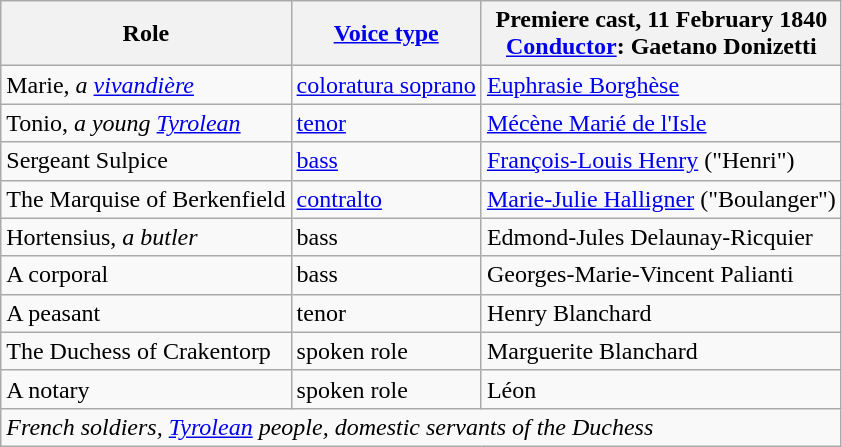<table class="wikitable">
<tr>
<th>Role</th>
<th><a href='#'>Voice type</a></th>
<th>Premiere cast, 11 February 1840<br><a href='#'>Conductor</a>: Gaetano Donizetti</th>
</tr>
<tr>
<td>Marie, <em>a <a href='#'>vivandière</a></em></td>
<td><a href='#'>coloratura soprano</a></td>
<td><a href='#'>Euphrasie Borghèse</a></td>
</tr>
<tr>
<td>Tonio, <em>a young <a href='#'>Tyrolean</a></em></td>
<td><a href='#'>tenor</a></td>
<td><a href='#'>Mécène Marié de l'Isle</a></td>
</tr>
<tr>
<td>Sergeant Sulpice</td>
<td><a href='#'>bass</a></td>
<td><a href='#'>François-Louis Henry</a> ("Henri")</td>
</tr>
<tr>
<td>The Marquise of Berkenfield</td>
<td><a href='#'>contralto</a></td>
<td><a href='#'>Marie-Julie Halligner</a> ("Boulanger")</td>
</tr>
<tr>
<td>Hortensius, <em>a butler</em></td>
<td>bass</td>
<td>Edmond-Jules Delaunay-Ricquier</td>
</tr>
<tr>
<td>A corporal</td>
<td>bass</td>
<td>Georges-Marie-Vincent Palianti</td>
</tr>
<tr>
<td>A peasant</td>
<td>tenor</td>
<td>Henry Blanchard</td>
</tr>
<tr>
<td>The Duchess of Crakentorp</td>
<td>spoken role</td>
<td>Marguerite Blanchard</td>
</tr>
<tr>
<td>A notary</td>
<td>spoken role</td>
<td>Léon</td>
</tr>
<tr>
<td colspan="3"><em>French soldiers, <a href='#'>Tyrolean</a> people, domestic servants of the Duchess</em></td>
</tr>
</table>
